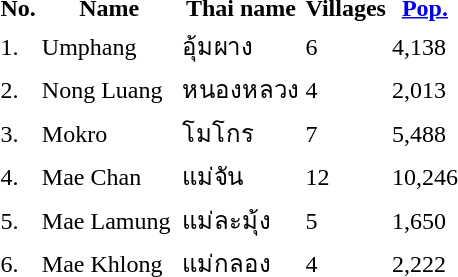<table>
<tr>
<th>No.</th>
<th>Name</th>
<th>Thai name</th>
<th>Villages</th>
<th><a href='#'>Pop.</a></th>
<td>    </td>
</tr>
<tr>
<td>1.</td>
<td>Umphang</td>
<td>อุ้มผาง</td>
<td>6</td>
<td>4,138</td>
<td></td>
</tr>
<tr>
<td>2.</td>
<td>Nong Luang</td>
<td>หนองหลวง</td>
<td>4</td>
<td>2,013</td>
<td></td>
</tr>
<tr>
<td>3.</td>
<td>Mokro</td>
<td>โมโกร</td>
<td>7</td>
<td>5,488</td>
<td></td>
</tr>
<tr>
<td>4.</td>
<td>Mae Chan</td>
<td>แม่จัน</td>
<td>12</td>
<td>10,246</td>
<td></td>
</tr>
<tr>
<td>5.</td>
<td>Mae Lamung </td>
<td>แม่ละมุ้ง</td>
<td>5</td>
<td>1,650</td>
<td></td>
</tr>
<tr>
<td>6.</td>
<td>Mae Khlong</td>
<td>แม่กลอง</td>
<td>4</td>
<td>2,222</td>
<td></td>
</tr>
</table>
